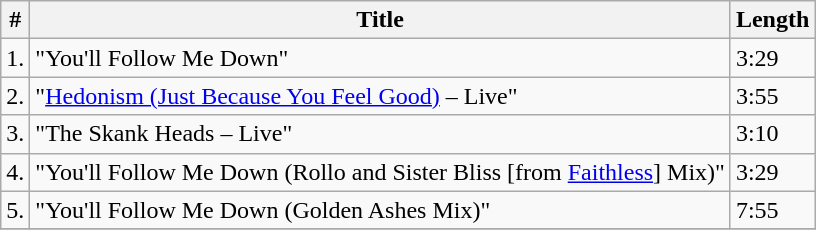<table class="wikitable">
<tr>
<th>#</th>
<th>Title</th>
<th>Length</th>
</tr>
<tr>
<td>1.</td>
<td>"You'll Follow Me Down"</td>
<td>3:29</td>
</tr>
<tr>
<td>2.</td>
<td>"<a href='#'>Hedonism (Just Because You Feel Good)</a> – Live"</td>
<td>3:55</td>
</tr>
<tr>
<td>3.</td>
<td>"The Skank Heads – Live"</td>
<td>3:10</td>
</tr>
<tr>
<td>4.</td>
<td>"You'll Follow Me Down (Rollo and Sister Bliss [from <a href='#'>Faithless</a>] Mix)"</td>
<td>3:29</td>
</tr>
<tr>
<td>5.</td>
<td>"You'll Follow Me Down (Golden Ashes Mix)"</td>
<td>7:55</td>
</tr>
<tr>
</tr>
</table>
